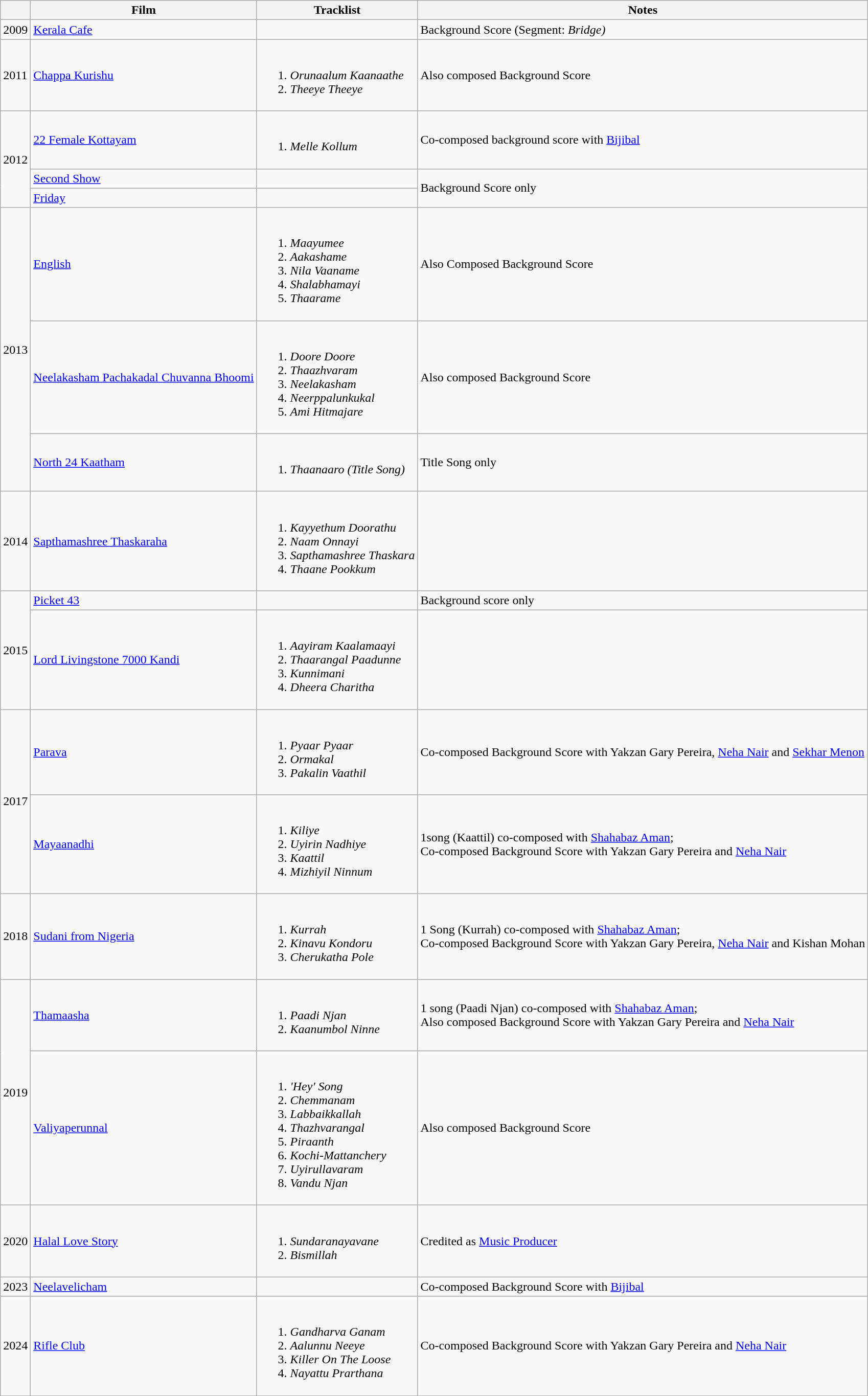<table class="wikitable">
<tr>
<th></th>
<th>Film</th>
<th>Tracklist</th>
<th>Notes</th>
</tr>
<tr>
<td rowspan="1">2009</td>
<td><a href='#'>Kerala Cafe</a></td>
<td></td>
<td>Background Score (Segment: <em>Bridge)</em></td>
</tr>
<tr>
<td rowspan="1">2011</td>
<td><a href='#'>Chappa Kurishu</a></td>
<td><br><ol><li><em>Orunaalum Kaanaathe</em></li><li><em>Theeye Theeye</em></li></ol></td>
<td>Also composed Background Score</td>
</tr>
<tr>
<td rowspan="3">2012</td>
<td><a href='#'>22 Female Kottayam</a></td>
<td><br><ol><li><em>Melle Kollum</em></li></ol></td>
<td>Co-composed background score with <a href='#'>Bijibal</a></td>
</tr>
<tr>
<td><a href='#'>Second Show</a></td>
<td></td>
<td rowspan="2">Background Score only</td>
</tr>
<tr>
<td><a href='#'>Friday</a></td>
<td></td>
</tr>
<tr>
<td rowspan="3">2013</td>
<td><a href='#'>English</a></td>
<td><br><ol><li><em>Maayumee</em></li><li><em>Aakashame</em></li><li><em>Nila Vaaname</em></li><li><em>Shalabhamayi</em></li><li><em>Thaarame</em></li></ol></td>
<td>Also Composed Background Score</td>
</tr>
<tr>
<td><a href='#'>Neelakasham Pachakadal Chuvanna Bhoomi</a></td>
<td><br><ol><li><em>Doore Doore</em></li><li><em>Thaazhvaram</em></li><li><em>Neelakasham</em></li><li><em>Neerppalunkukal</em></li><li><em>Ami Hitmajare</em></li></ol></td>
<td>Also composed Background Score</td>
</tr>
<tr>
<td><a href='#'>North 24 Kaatham</a></td>
<td><br><ol><li><em>Thaanaaro (Title Song)</em></li></ol></td>
<td>Title Song only</td>
</tr>
<tr>
<td rowspan="1">2014</td>
<td><a href='#'>Sapthamashree Thaskaraha</a></td>
<td><br><ol><li><em>Kayyethum Doorathu</em></li><li><em>Naam Onnayi</em></li><li><em>Sapthamashree Thaskara</em></li><li><em>Thaane Pookkum</em></li></ol></td>
<td></td>
</tr>
<tr>
<td rowspan="2">2015</td>
<td><a href='#'>Picket 43</a></td>
<td></td>
<td>Background score only</td>
</tr>
<tr>
<td><a href='#'>Lord Livingstone 7000 Kandi</a></td>
<td><br><ol><li><em>Aayiram Kaalamaayi</em></li><li><em>Thaarangal Paadunne</em></li><li><em>Kunnimani</em></li><li><em>Dheera Charitha</em></li></ol></td>
<td></td>
</tr>
<tr>
<td rowspan="2">2017</td>
<td><a href='#'>Parava</a></td>
<td><br><ol><li><em>Pyaar Pyaar</em></li><li><em>Ormakal</em></li><li><em>Pakalin Vaathil</em></li></ol></td>
<td>Co-composed Background Score with Yakzan Gary Pereira, <a href='#'>Neha Nair</a> and <a href='#'>Sekhar Menon</a></td>
</tr>
<tr>
<td><a href='#'>Mayaanadhi</a></td>
<td><br><ol><li><em>Kiliye</em></li><li><em>Uyirin Nadhiye</em></li><li><em>Kaattil</em></li><li><em>Mizhiyil Ninnum</em></li></ol></td>
<td>1song (Kaattil) co-composed with <a href='#'>Shahabaz Aman</a>;<br>Co-composed Background Score with Yakzan Gary Pereira and <a href='#'>Neha Nair</a></td>
</tr>
<tr>
<td rowspan="1">2018</td>
<td><a href='#'>Sudani from Nigeria</a></td>
<td><br><ol><li><em>Kurrah</em></li><li><em>Kinavu Kondoru</em></li><li><em>Cherukatha Pole</em></li></ol></td>
<td>1 Song (Kurrah) co-composed with <a href='#'>Shahabaz Aman</a>;<br>Co-composed Background Score with Yakzan Gary Pereira, <a href='#'>Neha Nair</a> and Kishan Mohan</td>
</tr>
<tr>
<td rowspan="2">2019</td>
<td><a href='#'>Thamaasha</a></td>
<td><br><ol><li><em>Paadi Njan</em></li><li><em>Kaanumbol Ninne</em></li></ol></td>
<td>1 song (Paadi Njan) co-composed with <a href='#'>Shahabaz Aman</a>;<br>Also composed Background Score with Yakzan Gary Pereira and <a href='#'>Neha Nair</a></td>
</tr>
<tr>
<td><a href='#'>Valiyaperunnal</a></td>
<td><br><ol><li><em>'Hey' Song</em></li><li><em>Chemmanam</em></li><li><em>Labbaikkallah</em></li><li><em>Thazhvarangal</em></li><li><em>Piraanth</em></li><li><em>Kochi-Mattanchery</em></li><li><em>Uyirullavaram</em></li><li><em>Vandu Njan</em></li></ol></td>
<td>Also composed Background Score</td>
</tr>
<tr>
<td>2020</td>
<td><a href='#'>Halal Love Story</a></td>
<td><br><ol><li><em>Sundaranayavane</em></li><li><em>Bismillah</em></li></ol></td>
<td>Credited as <a href='#'>Music Producer</a></td>
</tr>
<tr>
<td>2023</td>
<td><a href='#'>Neelavelicham</a></td>
<td></td>
<td>Co-composed Background Score with <a href='#'>Bijibal</a></td>
</tr>
<tr>
<td>2024</td>
<td><a href='#'>Rifle Club</a></td>
<td><br><ol><li><em>Gandharva Ganam</em></li><li><em>Aalunnu Neeye</em></li><li><em>Killer On The Loose</em></li><li><em>Nayattu Prarthana</em></li></ol></td>
<td>Co-composed Background Score with Yakzan Gary Pereira and <a href='#'>Neha Nair</a></td>
</tr>
</table>
